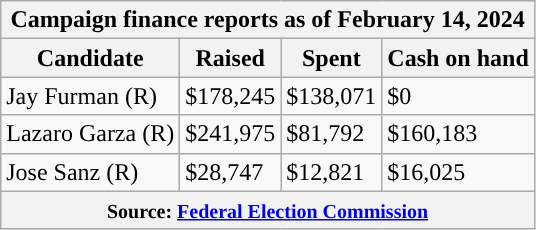<table class="wikitable sortable">
<tr>
<th colspan=4>Campaign finance reports as of February 14, 2024</th>
</tr>
<tr style="text-align:center;">
<th>Candidate</th>
<th>Raised</th>
<th>Spent</th>
<th>Cash on hand</th>
</tr>
<tr>
<td style="background-color:">Jay Furman (R)</td>
<td>$178,245</td>
<td>$138,071</td>
<td>$0</td>
</tr>
<tr>
<td style="background-color:">Lazaro Garza (R)</td>
<td>$241,975</td>
<td>$81,792</td>
<td>$160,183</td>
</tr>
<tr>
<td style="background-color:">Jose Sanz (R)</td>
<td>$28,747</td>
<td>$12,821</td>
<td>$16,025</td>
</tr>
<tr>
<th colspan="4"><small>Source: <a href='#'>Federal Election Commission</a></small></th>
</tr>
</table>
